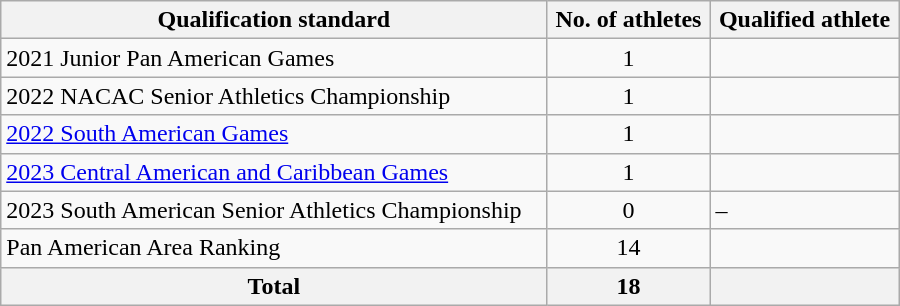<table class="wikitable" style="text-align:left; width:600px;">
<tr>
<th>Qualification standard</th>
<th>No. of athletes</th>
<th>Qualified athlete</th>
</tr>
<tr>
<td>2021 Junior Pan American Games</td>
<td align=center>1</td>
<td></td>
</tr>
<tr>
<td>2022 NACAC Senior Athletics Championship</td>
<td align=center>1</td>
<td></td>
</tr>
<tr>
<td><a href='#'>2022 South American Games</a></td>
<td align=center>1</td>
<td></td>
</tr>
<tr>
<td><a href='#'>2023 Central American and Caribbean Games</a></td>
<td align=center>1</td>
<td></td>
</tr>
<tr>
<td>2023 South American Senior Athletics Championship</td>
<td align=center>0</td>
<td>–</td>
</tr>
<tr>
<td>Pan American Area Ranking</td>
<td align=center>14</td>
<td></td>
</tr>
<tr>
<th>Total</th>
<th>18</th>
<th colspan=2></th>
</tr>
</table>
